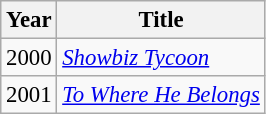<table class="wikitable" style="font-size: 95%;">
<tr>
<th>Year</th>
<th>Title</th>
</tr>
<tr>
<td>2000</td>
<td><em><a href='#'>Showbiz Tycoon</a></em></td>
</tr>
<tr>
<td>2001</td>
<td><em><a href='#'>To Where He Belongs</a></em></td>
</tr>
</table>
